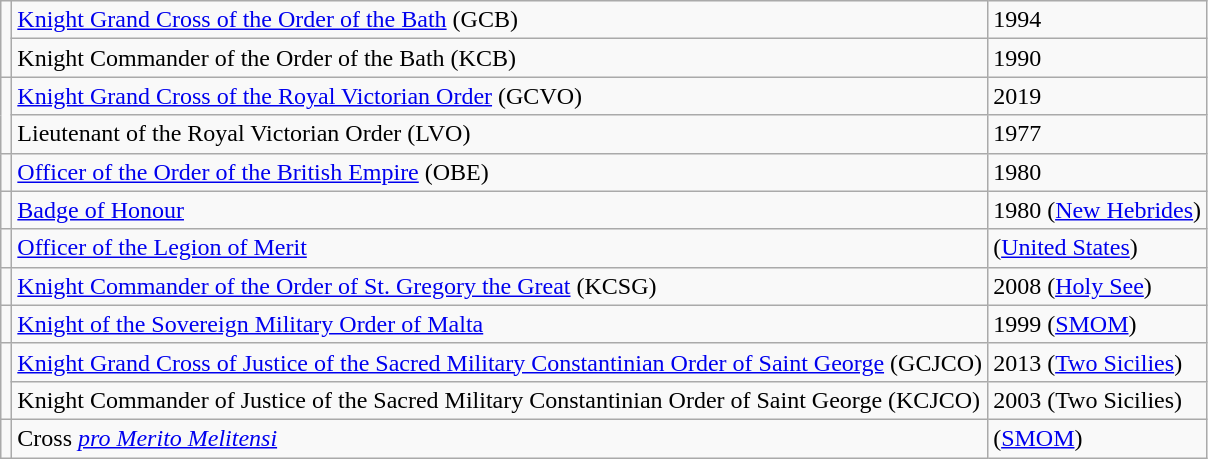<table class="wikitable">
<tr>
<td rowspan=2></td>
<td><a href='#'>Knight Grand Cross of the Order of the Bath</a> (GCB)</td>
<td>1994</td>
</tr>
<tr>
<td>Knight Commander of the Order of the Bath (KCB)</td>
<td>1990</td>
</tr>
<tr>
<td rowspan=2></td>
<td><a href='#'>Knight Grand Cross of the Royal Victorian Order</a> (GCVO)</td>
<td>2019</td>
</tr>
<tr>
<td>Lieutenant of the Royal Victorian Order (LVO)</td>
<td>1977</td>
</tr>
<tr>
<td></td>
<td><a href='#'>Officer of the Order of the British Empire</a> (OBE)</td>
<td>1980</td>
</tr>
<tr>
<td></td>
<td><a href='#'>Badge of Honour</a></td>
<td>1980 (<a href='#'>New Hebrides</a>)</td>
</tr>
<tr>
<td></td>
<td><a href='#'>Officer of the Legion of Merit</a></td>
<td>(<a href='#'>United States</a>)</td>
</tr>
<tr>
<td></td>
<td><a href='#'>Knight Commander of the Order of St. Gregory the Great</a> (KCSG)</td>
<td>2008 (<a href='#'>Holy See</a>)</td>
</tr>
<tr>
<td></td>
<td><a href='#'>Knight of the Sovereign Military Order of Malta</a></td>
<td>1999 (<a href='#'>SMOM</a>)</td>
</tr>
<tr>
<td rowspan=2></td>
<td><a href='#'>Knight Grand Cross of Justice of the Sacred Military Constantinian Order of Saint George</a> (GCJCO)</td>
<td>2013 (<a href='#'>Two Sicilies</a>)</td>
</tr>
<tr>
<td>Knight Commander of Justice of the Sacred Military Constantinian Order of Saint George (KCJCO)</td>
<td>2003 (Two Sicilies)</td>
</tr>
<tr>
<td></td>
<td>Cross <a href='#'><em>pro Merito Melitensi</em></a></td>
<td>(<a href='#'>SMOM</a>)</td>
</tr>
</table>
